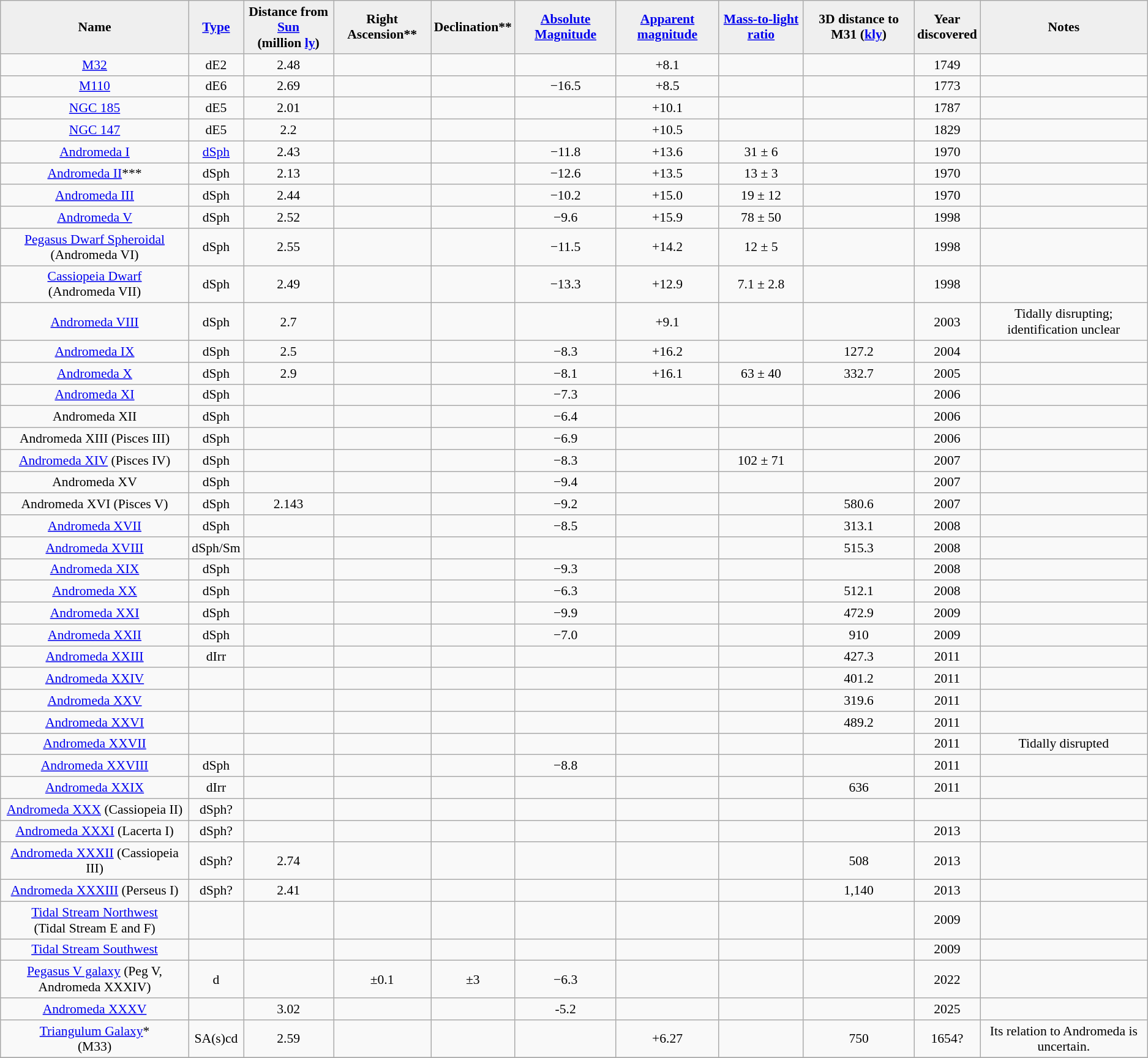<table class="wikitable" style="text-align:center;border-collapse:collapse;font-size:90%" cellpadding="2">
<tr>
<th style="background:#efefef;">Name</th>
<th style="background:#efefef;"><a href='#'>Type</a></th>
<th style="background:#efefef;">Distance from <a href='#'>Sun</a><br>(million <a href='#'>ly</a>)</th>
<th style="background:#efefef;">Right Ascension**</th>
<th style="background:#efefef;">Declination**</th>
<th style="background:#efefef;"><a href='#'>Absolute Magnitude</a></th>
<th style="background:#efefef;"><a href='#'>Apparent magnitude</a></th>
<th style="background:#efefef;"><a href='#'>Mass-to-light ratio</a></th>
<th style="background:#efefef;">3D distance to M31 (<a href='#'>kly</a>)</th>
<th style="background:#efefef;">Year<br>discovered</th>
<th style="background:#efefef;">Notes</th>
</tr>
<tr>
<td><a href='#'>M32</a></td>
<td>dE2</td>
<td>2.48</td>
<td></td>
<td></td>
<td></td>
<td>+8.1</td>
<td></td>
<td></td>
<td>1749</td>
<td></td>
</tr>
<tr>
<td><a href='#'>M110</a></td>
<td>dE6</td>
<td>2.69</td>
<td></td>
<td></td>
<td>−16.5</td>
<td>+8.5</td>
<td></td>
<td></td>
<td>1773</td>
<td></td>
</tr>
<tr>
<td><a href='#'>NGC 185</a></td>
<td>dE5</td>
<td>2.01</td>
<td></td>
<td></td>
<td></td>
<td>+10.1</td>
<td></td>
<td></td>
<td>1787</td>
<td></td>
</tr>
<tr>
<td><a href='#'>NGC 147</a></td>
<td>dE5</td>
<td>2.2</td>
<td></td>
<td></td>
<td></td>
<td>+10.5</td>
<td></td>
<td></td>
<td>1829</td>
<td></td>
</tr>
<tr>
<td><a href='#'>Andromeda I</a></td>
<td><a href='#'>dSph</a></td>
<td>2.43</td>
<td></td>
<td></td>
<td>−11.8</td>
<td>+13.6</td>
<td>31 ± 6</td>
<td></td>
<td>1970</td>
<td></td>
</tr>
<tr>
<td><a href='#'>Andromeda II</a>***</td>
<td>dSph</td>
<td>2.13</td>
<td></td>
<td></td>
<td>−12.6</td>
<td>+13.5</td>
<td>13 ± 3</td>
<td></td>
<td>1970</td>
<td></td>
</tr>
<tr>
<td><a href='#'>Andromeda III</a></td>
<td>dSph</td>
<td>2.44</td>
<td></td>
<td></td>
<td>−10.2</td>
<td>+15.0</td>
<td>19 ± 12</td>
<td></td>
<td>1970</td>
<td><br></td>
</tr>
<tr>
<td><a href='#'>Andromeda V</a></td>
<td>dSph</td>
<td>2.52</td>
<td></td>
<td></td>
<td>−9.6</td>
<td>+15.9</td>
<td>78 ± 50</td>
<td></td>
<td>1998</td>
<td></td>
</tr>
<tr>
<td><a href='#'>Pegasus Dwarf Spheroidal</a><br>(Andromeda VI)</td>
<td>dSph</td>
<td>2.55</td>
<td></td>
<td></td>
<td>−11.5</td>
<td>+14.2</td>
<td>12 ± 5</td>
<td></td>
<td>1998</td>
<td></td>
</tr>
<tr>
<td><a href='#'>Cassiopeia Dwarf</a><br>(Andromeda VII)</td>
<td>dSph</td>
<td>2.49</td>
<td></td>
<td></td>
<td>−13.3</td>
<td>+12.9</td>
<td>7.1 ± 2.8</td>
<td></td>
<td>1998</td>
<td></td>
</tr>
<tr>
<td><a href='#'>Andromeda VIII</a></td>
<td>dSph</td>
<td>2.7</td>
<td><em></em></td>
<td><em></em></td>
<td></td>
<td>+9.1</td>
<td></td>
<td></td>
<td>2003</td>
<td>Tidally disrupting; identification unclear</td>
</tr>
<tr>
<td><a href='#'>Andromeda IX</a></td>
<td>dSph</td>
<td>2.5</td>
<td></td>
<td></td>
<td>−8.3</td>
<td>+16.2</td>
<td></td>
<td>127.2</td>
<td>2004</td>
<td></td>
</tr>
<tr>
<td><a href='#'>Andromeda X</a></td>
<td>dSph</td>
<td>2.9</td>
<td></td>
<td></td>
<td>−8.1</td>
<td>+16.1</td>
<td>63 ± 40</td>
<td>332.7</td>
<td>2005</td>
<td></td>
</tr>
<tr>
<td><a href='#'>Andromeda XI</a></td>
<td>dSph</td>
<td></td>
<td><em></em></td>
<td><em></em></td>
<td>−7.3</td>
<td></td>
<td></td>
<td></td>
<td>2006</td>
<td></td>
</tr>
<tr>
<td>Andromeda XII</td>
<td>dSph</td>
<td></td>
<td><em></em></td>
<td><em></em></td>
<td>−6.4</td>
<td></td>
<td></td>
<td></td>
<td>2006</td>
<td></td>
</tr>
<tr>
<td>Andromeda XIII (Pisces III)</td>
<td>dSph</td>
<td></td>
<td></td>
<td></td>
<td>−6.9</td>
<td></td>
<td></td>
<td></td>
<td>2006</td>
<td></td>
</tr>
<tr>
<td><a href='#'>Andromeda XIV</a> (Pisces IV)</td>
<td>dSph</td>
<td></td>
<td></td>
<td></td>
<td>−8.3</td>
<td></td>
<td>102 ± 71</td>
<td></td>
<td>2007</td>
<td></td>
</tr>
<tr>
<td>Andromeda XV</td>
<td>dSph</td>
<td></td>
<td><em></em></td>
<td><em></em></td>
<td>−9.4</td>
<td></td>
<td></td>
<td></td>
<td>2007</td>
<td></td>
</tr>
<tr>
<td>Andromeda XVI (Pisces V)</td>
<td>dSph</td>
<td>2.143</td>
<td></td>
<td></td>
<td>−9.2</td>
<td></td>
<td></td>
<td>580.6</td>
<td>2007</td>
<td></td>
</tr>
<tr>
<td><a href='#'>Andromeda XVII</a></td>
<td>dSph</td>
<td></td>
<td><em></em></td>
<td><em></em></td>
<td>−8.5</td>
<td></td>
<td></td>
<td>313.1</td>
<td>2008</td>
<td></td>
</tr>
<tr>
<td><a href='#'>Andromeda XVIII</a></td>
<td>dSph/Sm</td>
<td></td>
<td></td>
<td></td>
<td></td>
<td></td>
<td></td>
<td>515.3</td>
<td>2008</td>
<td></td>
</tr>
<tr>
<td><a href='#'>Andromeda XIX</a></td>
<td>dSph</td>
<td></td>
<td><em></em></td>
<td><em></em></td>
<td>−9.3</td>
<td></td>
<td></td>
<td></td>
<td>2008</td>
<td></td>
</tr>
<tr>
<td><a href='#'>Andromeda XX</a></td>
<td>dSph</td>
<td></td>
<td></td>
<td></td>
<td>−6.3</td>
<td></td>
<td></td>
<td>512.1</td>
<td>2008</td>
<td></td>
</tr>
<tr>
<td><a href='#'>Andromeda XXI</a></td>
<td>dSph</td>
<td></td>
<td><em></em></td>
<td><em></em></td>
<td>−9.9</td>
<td></td>
<td></td>
<td>472.9</td>
<td>2009</td>
<td></td>
</tr>
<tr>
<td><a href='#'>Andromeda XXII</a></td>
<td>dSph</td>
<td></td>
<td><em></em></td>
<td><em></em></td>
<td>−7.0</td>
<td></td>
<td></td>
<td>910</td>
<td>2009</td>
<td></td>
</tr>
<tr>
<td><a href='#'>Andromeda XXIII</a></td>
<td>dIrr</td>
<td></td>
<td></td>
<td></td>
<td></td>
<td></td>
<td></td>
<td>427.3</td>
<td>2011</td>
<td></td>
</tr>
<tr>
<td><a href='#'>Andromeda XXIV</a></td>
<td></td>
<td></td>
<td><em></em></td>
<td><em></em></td>
<td></td>
<td></td>
<td></td>
<td>401.2</td>
<td>2011</td>
<td></td>
</tr>
<tr>
<td><a href='#'>Andromeda XXV</a></td>
<td></td>
<td></td>
<td><em></em></td>
<td><em></em></td>
<td></td>
<td></td>
<td></td>
<td>319.6</td>
<td>2011</td>
<td></td>
</tr>
<tr>
<td><a href='#'>Andromeda XXVI</a></td>
<td></td>
<td></td>
<td></td>
<td></td>
<td></td>
<td></td>
<td></td>
<td>489.2</td>
<td>2011</td>
<td></td>
</tr>
<tr>
<td><a href='#'>Andromeda XXVII</a></td>
<td></td>
<td></td>
<td><em></em></td>
<td><em></em></td>
<td></td>
<td></td>
<td></td>
<td></td>
<td>2011</td>
<td>Tidally disrupted</td>
</tr>
<tr>
<td><a href='#'>Andromeda XXVIII</a></td>
<td>dSph</td>
<td></td>
<td></td>
<td></td>
<td>−8.8</td>
<td></td>
<td></td>
<td></td>
<td>2011</td>
<td></td>
</tr>
<tr>
<td><a href='#'>Andromeda XXIX</a></td>
<td>dIrr</td>
<td></td>
<td></td>
<td></td>
<td></td>
<td></td>
<td></td>
<td>636</td>
<td>2011</td>
<td></td>
</tr>
<tr>
<td><a href='#'>Andromeda XXX</a> (Cassiopeia II)</td>
<td>dSph?</td>
<td></td>
<td></td>
<td></td>
<td></td>
<td></td>
<td></td>
<td></td>
<td></td>
<td></td>
</tr>
<tr>
<td><a href='#'>Andromeda XXXI</a> (Lacerta I)</td>
<td>dSph?</td>
<td></td>
<td></td>
<td></td>
<td></td>
<td></td>
<td></td>
<td></td>
<td>2013</td>
<td></td>
</tr>
<tr>
<td><a href='#'>Andromeda XXXII</a> (Cassiopeia III)</td>
<td>dSph?</td>
<td>2.74</td>
<td></td>
<td></td>
<td></td>
<td></td>
<td></td>
<td>508</td>
<td>2013</td>
<td></td>
</tr>
<tr>
<td><a href='#'>Andromeda XXXIII</a> (Perseus I)</td>
<td>dSph?</td>
<td>2.41</td>
<td></td>
<td></td>
<td></td>
<td></td>
<td></td>
<td>1,140</td>
<td>2013</td>
<td></td>
</tr>
<tr>
<td><a href='#'>Tidal Stream Northwest</a><br> (Tidal Stream E and F)</td>
<td></td>
<td></td>
<td><em></em></td>
<td><em></em></td>
<td></td>
<td></td>
<td></td>
<td></td>
<td>2009</td>
<td></td>
</tr>
<tr>
<td><a href='#'>Tidal Stream Southwest</a></td>
<td></td>
<td></td>
<td><em></em></td>
<td><em></em></td>
<td></td>
<td></td>
<td></td>
<td></td>
<td>2009</td>
<td></td>
</tr>
<tr>
<td><a href='#'>Pegasus V galaxy</a> (Peg V, Andromeda XXXIV)</td>
<td>d</td>
<td></td>
<td>±0.1</td>
<td>±3</td>
<td>−6.3</td>
<td></td>
<td></td>
<td></td>
<td>2022</td>
<td></td>
</tr>
<tr>
<td><a href='#'>Andromeda XXXV</a></td>
<td></td>
<td>3.02</td>
<td></td>
<td></td>
<td>-5.2</td>
<td></td>
<td></td>
<td></td>
<td>2025</td>
<td></td>
</tr>
<tr>
<td><a href='#'>Triangulum Galaxy</a>*<br>(M33)</td>
<td>SA(s)cd</td>
<td>2.59</td>
<td></td>
<td></td>
<td></td>
<td>+6.27</td>
<td></td>
<td>750</td>
<td>1654?</td>
<td>Its relation to Andromeda is uncertain.</td>
</tr>
<tr>
</tr>
</table>
